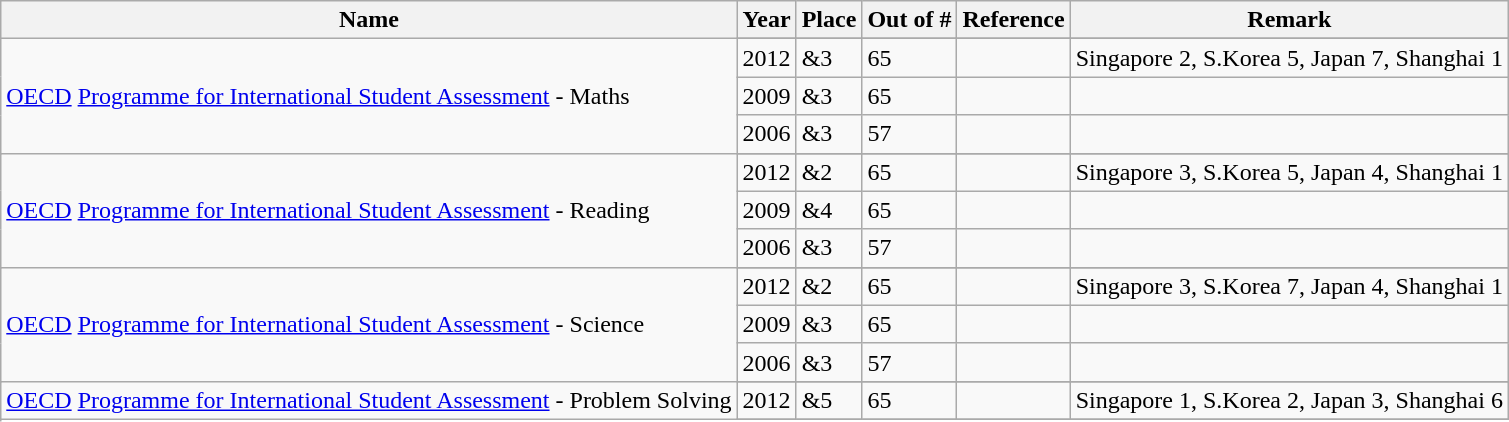<table class="wikitable sortable" style="text-align:left">
<tr>
<th>Name</th>
<th>Year</th>
<th>Place</th>
<th>Out of #</th>
<th>Reference</th>
<th>Remark</th>
</tr>
<tr>
<td rowspan="4"><a href='#'>OECD</a> <a href='#'>Programme for International Student Assessment</a> - Maths</td>
</tr>
<tr>
<td>2012</td>
<td><span>&</span>3</td>
<td>65</td>
<td></td>
<td>Singapore 2, S.Korea 5, Japan 7, Shanghai 1</td>
</tr>
<tr>
<td>2009</td>
<td><span>&</span>3</td>
<td>65</td>
<td></td>
<td></td>
</tr>
<tr>
<td>2006</td>
<td><span>&</span>3</td>
<td>57</td>
<td></td>
<td></td>
</tr>
<tr>
<td rowspan="4"><a href='#'>OECD</a> <a href='#'>Programme for International Student Assessment</a> - Reading</td>
</tr>
<tr>
<td>2012</td>
<td><span>&</span>2</td>
<td>65</td>
<td></td>
<td>Singapore 3, S.Korea 5, Japan 4, Shanghai 1</td>
</tr>
<tr>
<td>2009</td>
<td><span>&</span>4</td>
<td>65</td>
<td></td>
<td></td>
</tr>
<tr>
<td>2006</td>
<td><span>&</span>3</td>
<td>57</td>
<td></td>
<td></td>
</tr>
<tr>
<td rowspan="4"><a href='#'>OECD</a> <a href='#'>Programme for International Student Assessment</a> - Science</td>
</tr>
<tr>
<td>2012</td>
<td><span>&</span>2</td>
<td>65</td>
<td></td>
<td>Singapore 3, S.Korea 7, Japan 4, Shanghai 1</td>
</tr>
<tr>
<td>2009</td>
<td><span>&</span>3</td>
<td>65</td>
<td></td>
<td></td>
</tr>
<tr>
<td>2006</td>
<td><span>&</span>3</td>
<td>57</td>
<td></td>
<td></td>
</tr>
<tr>
<td rowspan="4"><a href='#'>OECD</a> <a href='#'>Programme for International Student Assessment</a> - Problem Solving</td>
</tr>
<tr>
<td>2012</td>
<td><span>&</span>5</td>
<td>65</td>
<td></td>
<td>Singapore 1, S.Korea 2, Japan 3, Shanghai 6</td>
</tr>
<tr>
</tr>
</table>
